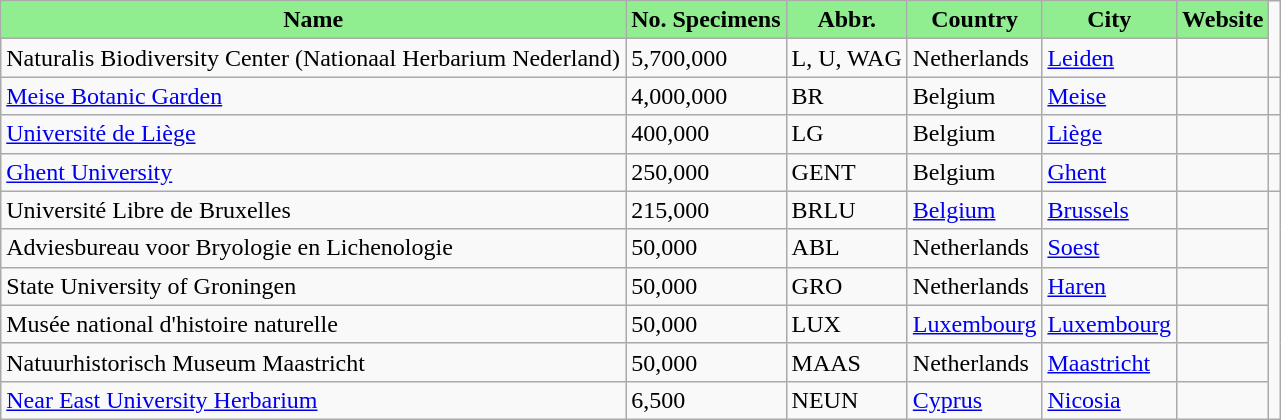<table class="wikitable sortable" align="left" style="margin-left:1em">
<tr>
<th style="background:lightgreen" align="center">Name</th>
<th style="background:lightgreen" align="center">No. Specimens</th>
<th style="background:lightgreen" align="center">Abbr.</th>
<th style="background:lightgreen" align="center">Country</th>
<th style="background:lightgreen" align="center">City</th>
<th style="background:lightgreen" align="center">Website</th>
</tr>
<tr>
<td>Naturalis Biodiversity Center (Nationaal Herbarium Nederland)</td>
<td>5,700,000</td>
<td>L, U, WAG</td>
<td>Netherlands</td>
<td><a href='#'>Leiden</a></td>
<td></td>
</tr>
<tr>
<td><a href='#'>Meise Botanic Garden</a></td>
<td>4,000,000</td>
<td>BR</td>
<td>Belgium</td>
<td><a href='#'>Meise</a></td>
<td></td>
<td></td>
</tr>
<tr>
<td><a href='#'>Université de Liège</a></td>
<td>400,000</td>
<td>LG</td>
<td>Belgium</td>
<td><a href='#'>Liège</a></td>
<td></td>
</tr>
<tr>
<td><a href='#'>Ghent University</a></td>
<td>250,000</td>
<td>GENT</td>
<td>Belgium</td>
<td><a href='#'>Ghent</a></td>
<td></td>
<td></td>
</tr>
<tr>
<td>Université Libre de Bruxelles</td>
<td>215,000</td>
<td>BRLU</td>
<td><a href='#'>Belgium</a></td>
<td><a href='#'>Brussels</a></td>
<td></td>
</tr>
<tr>
<td>Adviesbureau voor Bryologie en Lichenologie</td>
<td>50,000</td>
<td>ABL</td>
<td>Netherlands</td>
<td><a href='#'>Soest</a></td>
<td></td>
</tr>
<tr>
<td>State University of Groningen</td>
<td>50,000</td>
<td>GRO</td>
<td>Netherlands</td>
<td><a href='#'>Haren</a></td>
<td></td>
</tr>
<tr>
<td>Musée national d'histoire naturelle</td>
<td>50,000</td>
<td>LUX</td>
<td><a href='#'>Luxembourg</a></td>
<td><a href='#'>Luxembourg</a></td>
<td></td>
</tr>
<tr>
<td>Natuurhistorisch Museum Maastricht</td>
<td>50,000</td>
<td>MAAS</td>
<td>Netherlands</td>
<td><a href='#'>Maastricht</a></td>
<td></td>
</tr>
<tr>
<td><a href='#'>Near East University Herbarium</a></td>
<td>6,500</td>
<td>NEUN</td>
<td><a href='#'>Cyprus</a></td>
<td><a href='#'>Nicosia</a></td>
<td></td>
</tr>
</table>
